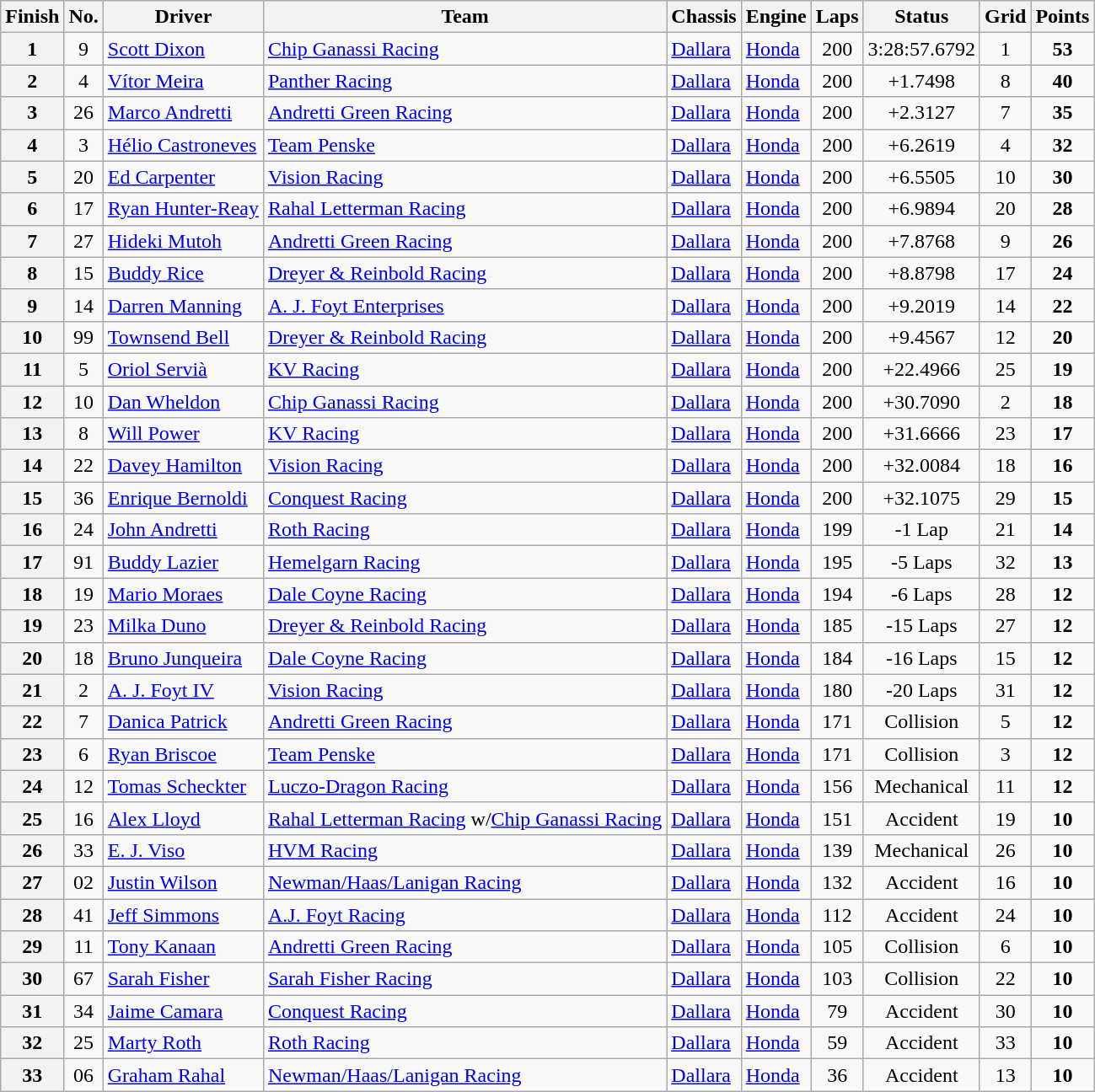<table class="wikitable">
<tr>
<th>Finish</th>
<th>No.</th>
<th>Driver</th>
<th>Team</th>
<th>Chassis</th>
<th>Engine</th>
<th>Laps</th>
<th>Status</th>
<th>Grid</th>
<th>Points</th>
</tr>
<tr>
<th>1</th>
<td align=center>9</td>
<td> <a href='#'>Scott Dixon</a></td>
<td><a href='#'>Chip Ganassi Racing</a></td>
<td><a href='#'>Dallara</a></td>
<td><a href='#'>Honda</a></td>
<td align=center>200</td>
<td align=center>3:28:57.6792</td>
<td align=center>1</td>
<td align=center><strong>53</strong></td>
</tr>
<tr>
<th>2</th>
<td align=center>4</td>
<td> <a href='#'>Vítor Meira</a></td>
<td><a href='#'>Panther Racing</a></td>
<td><a href='#'>Dallara</a></td>
<td><a href='#'>Honda</a></td>
<td align=center>200</td>
<td align=center>+1.7498</td>
<td align=center>8</td>
<td align=center><strong>40</strong></td>
</tr>
<tr>
<th>3</th>
<td align=center>26</td>
<td> <a href='#'>Marco Andretti</a></td>
<td><a href='#'>Andretti Green Racing</a></td>
<td><a href='#'>Dallara</a></td>
<td><a href='#'>Honda</a></td>
<td align=center>200</td>
<td align=center>+2.3127</td>
<td align=center>7</td>
<td align=center><strong>35</strong></td>
</tr>
<tr>
<th>4</th>
<td align=center>3</td>
<td> <a href='#'>Hélio Castroneves</a> <strong></strong></td>
<td><a href='#'>Team Penske</a></td>
<td><a href='#'>Dallara</a></td>
<td><a href='#'>Honda</a></td>
<td align=center>200</td>
<td align=center>+6.2619</td>
<td align=center>4</td>
<td align=center><strong>32</strong></td>
</tr>
<tr>
<th>5</th>
<td align=center>20</td>
<td> <a href='#'>Ed Carpenter</a></td>
<td><a href='#'>Vision Racing</a></td>
<td><a href='#'>Dallara</a></td>
<td><a href='#'>Honda</a></td>
<td align=center>200</td>
<td align=center>+6.5505</td>
<td align=center>10</td>
<td align=center><strong>30</strong></td>
</tr>
<tr>
<th>6</th>
<td align=center>17</td>
<td> <a href='#'>Ryan Hunter-Reay</a> <strong></strong></td>
<td><a href='#'>Rahal Letterman Racing</a></td>
<td><a href='#'>Dallara</a></td>
<td><a href='#'>Honda</a></td>
<td align=center>200</td>
<td align=center>+6.9894</td>
<td align=center>20</td>
<td align=center><strong>28</strong></td>
</tr>
<tr>
<th>7</th>
<td align=center>27</td>
<td> <a href='#'>Hideki Mutoh</a> <strong></strong></td>
<td><a href='#'>Andretti Green Racing</a></td>
<td><a href='#'>Dallara</a></td>
<td><a href='#'>Honda</a></td>
<td align=center>200</td>
<td align=center>+7.8768</td>
<td align=center>9</td>
<td align=center><strong>26</strong></td>
</tr>
<tr>
<th>8</th>
<td align=center>15</td>
<td> <a href='#'>Buddy Rice</a> <strong></strong></td>
<td><a href='#'>Dreyer & Reinbold Racing</a></td>
<td><a href='#'>Dallara</a></td>
<td><a href='#'>Honda</a></td>
<td align=center>200</td>
<td align=center>+8.8798</td>
<td align=center>17</td>
<td align=center><strong>24</strong></td>
</tr>
<tr>
<th>9</th>
<td align=center>14</td>
<td> <a href='#'>Darren Manning</a></td>
<td><a href='#'>A. J. Foyt Enterprises</a></td>
<td><a href='#'>Dallara</a></td>
<td><a href='#'>Honda</a></td>
<td align=center>200</td>
<td align=center>+9.2019</td>
<td align=center>14</td>
<td align=center><strong>22</strong></td>
</tr>
<tr>
<th>10</th>
<td align=center>99</td>
<td> <a href='#'>Townsend Bell</a></td>
<td><a href='#'>Dreyer & Reinbold Racing</a></td>
<td><a href='#'>Dallara</a></td>
<td><a href='#'>Honda</a></td>
<td align=center>200</td>
<td align=center>+9.4567</td>
<td align=center>12</td>
<td align=center><strong>20</strong></td>
</tr>
<tr>
<th>11</th>
<td align=center>5</td>
<td> <a href='#'>Oriol Servià</a> <strong></strong></td>
<td><a href='#'>KV Racing</a></td>
<td><a href='#'>Dallara</a></td>
<td><a href='#'>Honda</a></td>
<td align=center>200</td>
<td align=center>+22.4966</td>
<td align=center>25</td>
<td align=center><strong>19</strong></td>
</tr>
<tr>
<th>12</th>
<td align=center>10</td>
<td> <a href='#'>Dan Wheldon</a> <strong></strong></td>
<td><a href='#'>Chip Ganassi Racing</a></td>
<td><a href='#'>Dallara</a></td>
<td><a href='#'>Honda</a></td>
<td align=center>200</td>
<td align=center>+30.7090</td>
<td align=center>2</td>
<td align=center><strong>18</strong></td>
</tr>
<tr>
<th>13</th>
<td align=center>8</td>
<td> <a href='#'>Will Power</a> <strong></strong></td>
<td><a href='#'>KV Racing</a></td>
<td><a href='#'>Dallara</a></td>
<td><a href='#'>Honda</a></td>
<td align=center>200</td>
<td align=center>+31.6666</td>
<td align=center>23</td>
<td align=center><strong>17</strong></td>
</tr>
<tr>
<th>14</th>
<td align=center>22</td>
<td> <a href='#'>Davey Hamilton</a></td>
<td><a href='#'>Vision Racing</a></td>
<td><a href='#'>Dallara</a></td>
<td><a href='#'>Honda</a></td>
<td align=center>200</td>
<td align=center>+32.0084</td>
<td align=center>18</td>
<td align=center><strong>16</strong></td>
</tr>
<tr>
<th>15</th>
<td align=center>36</td>
<td> <a href='#'>Enrique Bernoldi</a> <strong></strong></td>
<td><a href='#'>Conquest Racing</a></td>
<td><a href='#'>Dallara</a></td>
<td><a href='#'>Honda</a></td>
<td align=center>200</td>
<td align=center>+32.1075</td>
<td align=center>29</td>
<td align=center><strong>15</strong></td>
</tr>
<tr>
<th>16</th>
<td align=center>24</td>
<td> <a href='#'>John Andretti</a></td>
<td><a href='#'>Roth Racing</a></td>
<td><a href='#'>Dallara</a></td>
<td><a href='#'>Honda</a></td>
<td align=center>199</td>
<td align=center>-1 Lap</td>
<td align=center>21</td>
<td align=center><strong>14</strong></td>
</tr>
<tr>
<th>17</th>
<td align=center>91</td>
<td> <a href='#'>Buddy Lazier</a> <strong></strong></td>
<td><a href='#'>Hemelgarn Racing</a></td>
<td><a href='#'>Dallara</a></td>
<td><a href='#'>Honda</a></td>
<td align=center>195</td>
<td align=center>-5 Laps</td>
<td align=center>32</td>
<td align=center><strong>13</strong></td>
</tr>
<tr>
<th>18</th>
<td align=center>19</td>
<td> <a href='#'>Mario Moraes</a> <strong></strong></td>
<td><a href='#'>Dale Coyne Racing</a></td>
<td><a href='#'>Dallara</a></td>
<td><a href='#'>Honda</a></td>
<td align=center>194</td>
<td align=center>-6 Laps</td>
<td align=center>28</td>
<td align=center><strong>12</strong></td>
</tr>
<tr>
<th>19</th>
<td align=center>23</td>
<td> <a href='#'>Milka Duno</a></td>
<td><a href='#'>Dreyer & Reinbold Racing</a></td>
<td><a href='#'>Dallara</a></td>
<td><a href='#'>Honda</a></td>
<td align=center>185</td>
<td align=center>-15 Laps</td>
<td align=center>27</td>
<td align=center><strong>12</strong></td>
</tr>
<tr>
<th>20</th>
<td align=center>18</td>
<td> <a href='#'>Bruno Junqueira</a></td>
<td><a href='#'>Dale Coyne Racing</a></td>
<td><a href='#'>Dallara</a></td>
<td><a href='#'>Honda</a></td>
<td align=center>184</td>
<td align=center>-16 Laps</td>
<td align=center>15</td>
<td align=center><strong>12</strong></td>
</tr>
<tr>
<th>21</th>
<td align=center>2</td>
<td> <a href='#'>A. J. Foyt IV</a></td>
<td><a href='#'>Vision Racing</a></td>
<td><a href='#'>Dallara</a></td>
<td><a href='#'>Honda</a></td>
<td align=center>180</td>
<td align=center>-20 Laps</td>
<td align=center>31</td>
<td align=center><strong>12</strong></td>
</tr>
<tr>
<th>22</th>
<td align=center>7</td>
<td> <a href='#'>Danica Patrick</a></td>
<td><a href='#'>Andretti Green Racing</a></td>
<td><a href='#'>Dallara</a></td>
<td><a href='#'>Honda</a></td>
<td align=center>171</td>
<td align=center>Collision</td>
<td align=center>5</td>
<td align=center><strong>12</strong></td>
</tr>
<tr>
<th>23</th>
<td align=center>6</td>
<td> <a href='#'>Ryan Briscoe</a></td>
<td><a href='#'>Team Penske</a></td>
<td><a href='#'>Dallara</a></td>
<td><a href='#'>Honda</a></td>
<td align=center>171</td>
<td align=center>Collision</td>
<td align=center>3</td>
<td align=center><strong>12</strong></td>
</tr>
<tr>
<th>24</th>
<td align=center>12</td>
<td> <a href='#'>Tomas Scheckter</a></td>
<td><a href='#'>Luczo-Dragon Racing</a></td>
<td><a href='#'>Dallara</a></td>
<td><a href='#'>Honda</a></td>
<td align=center>156</td>
<td align=center>Mechanical</td>
<td align=center>11</td>
<td align=center><strong>12</strong></td>
</tr>
<tr>
<th>25</th>
<td align=center>16</td>
<td> <a href='#'>Alex Lloyd</a> <strong></strong></td>
<td><a href='#'>Rahal Letterman Racing</a> w/<a href='#'>Chip Ganassi Racing</a></td>
<td><a href='#'>Dallara</a></td>
<td><a href='#'>Honda</a></td>
<td align=center>151</td>
<td align=center>Accident</td>
<td align=center>19</td>
<td align=center><strong>10</strong></td>
</tr>
<tr>
<th>26</th>
<td align=center>33</td>
<td> <a href='#'>E. J. Viso</a> <strong></strong></td>
<td><a href='#'>HVM Racing</a></td>
<td><a href='#'>Dallara</a></td>
<td><a href='#'>Honda</a></td>
<td align=center>139</td>
<td align=center>Mechanical</td>
<td align=center>26</td>
<td align=center><strong>10</strong></td>
</tr>
<tr>
<th>27</th>
<td align=center>02</td>
<td> <a href='#'>Justin Wilson</a> <strong></strong></td>
<td><a href='#'>Newman/Haas/Lanigan Racing</a></td>
<td><a href='#'>Dallara</a></td>
<td><a href='#'>Honda</a></td>
<td align=center>132</td>
<td align=center>Accident</td>
<td align=center>16</td>
<td align=center><strong>10</strong></td>
</tr>
<tr>
<th>28</th>
<td align=center>41</td>
<td> <a href='#'>Jeff Simmons</a></td>
<td><a href='#'>A.J. Foyt Racing</a></td>
<td><a href='#'>Dallara</a></td>
<td><a href='#'>Honda</a></td>
<td align=center>112</td>
<td align=center>Accident</td>
<td align=center>24</td>
<td align=center><strong>10</strong></td>
</tr>
<tr>
<th>29</th>
<td align=center>11</td>
<td> <a href='#'>Tony Kanaan</a></td>
<td><a href='#'>Andretti Green Racing</a></td>
<td><a href='#'>Dallara</a></td>
<td><a href='#'>Honda</a></td>
<td align=center>105</td>
<td align=center>Collision</td>
<td align=center>6</td>
<td align=center><strong>10</strong></td>
</tr>
<tr>
<th>30</th>
<td align=center>67</td>
<td> <a href='#'>Sarah Fisher</a></td>
<td><a href='#'>Sarah Fisher Racing</a></td>
<td><a href='#'>Dallara</a></td>
<td><a href='#'>Honda</a></td>
<td align=center>103</td>
<td align=center>Collision</td>
<td align=center>22</td>
<td align=center><strong>10</strong></td>
</tr>
<tr>
<th>31</th>
<td align=center>34</td>
<td> <a href='#'>Jaime Camara</a> <strong></strong></td>
<td><a href='#'>Conquest Racing</a></td>
<td><a href='#'>Dallara</a></td>
<td><a href='#'>Honda</a></td>
<td align=center>79</td>
<td align=center>Accident</td>
<td align=center>30</td>
<td align=center><strong>10</strong></td>
</tr>
<tr>
<th>32</th>
<td align=center>25</td>
<td> <a href='#'>Marty Roth</a></td>
<td><a href='#'>Roth Racing</a></td>
<td><a href='#'>Dallara</a></td>
<td><a href='#'>Honda</a></td>
<td align=center>59</td>
<td align=center>Accident</td>
<td align=center>33</td>
<td align=center><strong>10</strong></td>
</tr>
<tr>
<th>33</th>
<td align=center>06</td>
<td> <a href='#'>Graham Rahal</a> <strong></strong></td>
<td><a href='#'>Newman/Haas/Lanigan Racing</a></td>
<td><a href='#'>Dallara</a></td>
<td><a href='#'>Honda</a></td>
<td align=center>36</td>
<td align=center>Accident</td>
<td align=center>13</td>
<td align=center><strong>10</strong></td>
</tr>
</table>
